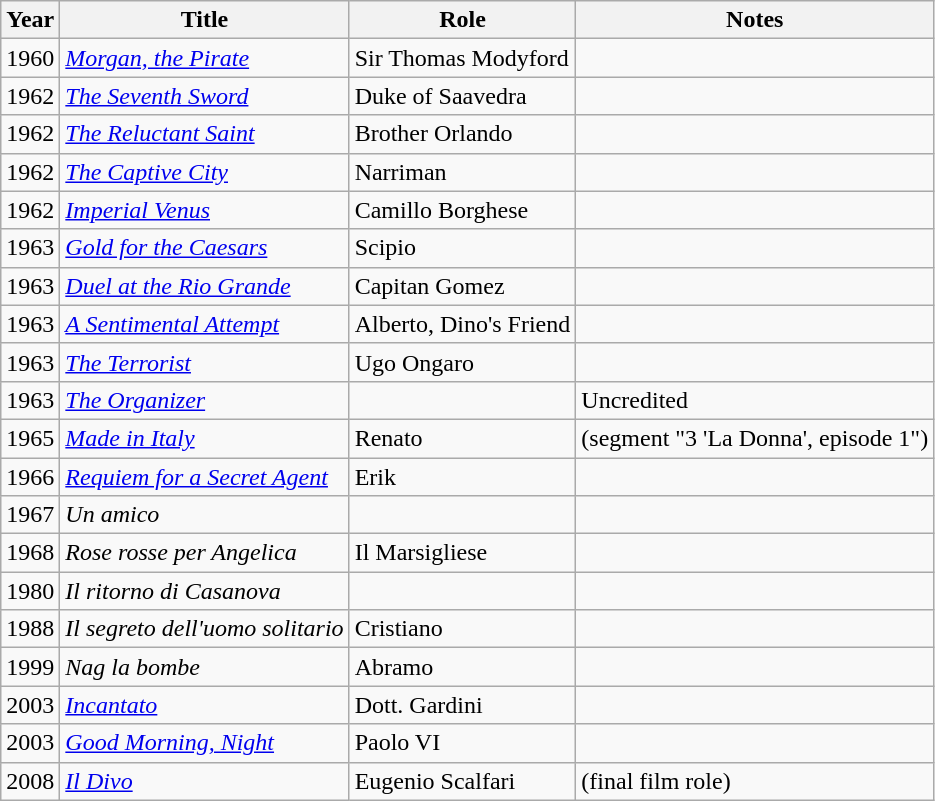<table class="wikitable">
<tr>
<th>Year</th>
<th>Title</th>
<th>Role</th>
<th>Notes</th>
</tr>
<tr>
<td>1960</td>
<td><em><a href='#'>Morgan, the Pirate</a></em></td>
<td>Sir Thomas Modyford</td>
<td></td>
</tr>
<tr>
<td>1962</td>
<td><em><a href='#'>The Seventh Sword</a></em></td>
<td>Duke of Saavedra</td>
<td></td>
</tr>
<tr>
<td>1962</td>
<td><em><a href='#'>The Reluctant Saint</a></em></td>
<td>Brother Orlando</td>
<td></td>
</tr>
<tr>
<td>1962</td>
<td><em><a href='#'>The Captive City</a></em></td>
<td>Narriman</td>
<td></td>
</tr>
<tr>
<td>1962</td>
<td><em><a href='#'>Imperial Venus</a></em></td>
<td>Camillo Borghese</td>
<td></td>
</tr>
<tr>
<td>1963</td>
<td><em><a href='#'>Gold for the Caesars</a></em></td>
<td>Scipio</td>
<td></td>
</tr>
<tr>
<td>1963</td>
<td><em><a href='#'>Duel at the Rio Grande</a></em></td>
<td>Capitan Gomez</td>
<td></td>
</tr>
<tr>
<td>1963</td>
<td><em><a href='#'>A Sentimental Attempt</a></em></td>
<td>Alberto, Dino's Friend</td>
<td></td>
</tr>
<tr>
<td>1963</td>
<td><em><a href='#'>The Terrorist</a></em></td>
<td>Ugo Ongaro</td>
<td></td>
</tr>
<tr>
<td>1963</td>
<td><em><a href='#'>The Organizer</a></em></td>
<td></td>
<td>Uncredited</td>
</tr>
<tr>
<td>1965</td>
<td><em><a href='#'>Made in Italy</a></em></td>
<td>Renato</td>
<td>(segment "3 'La Donna', episode 1")</td>
</tr>
<tr>
<td>1966</td>
<td><em><a href='#'>Requiem for a Secret Agent</a></em></td>
<td>Erik</td>
<td></td>
</tr>
<tr>
<td>1967</td>
<td><em>Un amico</em></td>
<td></td>
<td></td>
</tr>
<tr>
<td>1968</td>
<td><em>Rose rosse per Angelica</em></td>
<td>Il Marsigliese</td>
<td></td>
</tr>
<tr>
<td>1980</td>
<td><em>Il ritorno di Casanova</em></td>
<td></td>
<td></td>
</tr>
<tr>
<td>1988</td>
<td><em>Il segreto dell'uomo solitario</em></td>
<td>Cristiano</td>
<td></td>
</tr>
<tr>
<td>1999</td>
<td><em>Nag la bombe</em></td>
<td>Abramo</td>
<td></td>
</tr>
<tr>
<td>2003</td>
<td><em><a href='#'>Incantato</a></em></td>
<td>Dott. Gardini</td>
<td></td>
</tr>
<tr>
<td>2003</td>
<td><em><a href='#'>Good Morning, Night</a></em></td>
<td>Paolo VI</td>
<td></td>
</tr>
<tr>
<td>2008</td>
<td><em><a href='#'>Il Divo</a></em></td>
<td>Eugenio Scalfari</td>
<td>(final film role)</td>
</tr>
</table>
